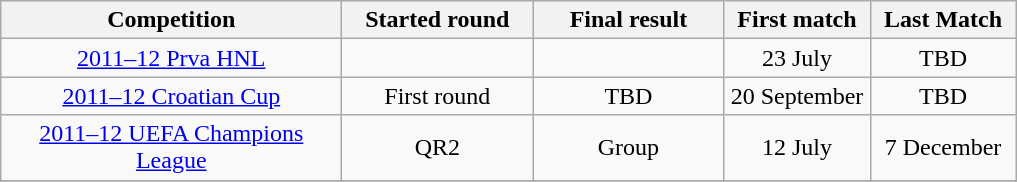<table class="wikitable" style="text-align: center;">
<tr>
<th width="220">Competition</th>
<th width="120">Started round</th>
<th width="120">Final result</th>
<th width="90">First match</th>
<th width="90">Last Match</th>
</tr>
<tr>
<td><a href='#'>2011–12 Prva HNL</a></td>
<td></td>
<td></td>
<td>23 July</td>
<td>TBD</td>
</tr>
<tr>
<td><a href='#'>2011–12 Croatian Cup</a></td>
<td>First round</td>
<td>TBD</td>
<td>20 September</td>
<td>TBD</td>
</tr>
<tr>
<td><a href='#'>2011–12 UEFA Champions League</a></td>
<td>QR2</td>
<td>Group</td>
<td>12 July</td>
<td>7 December</td>
</tr>
<tr>
</tr>
</table>
